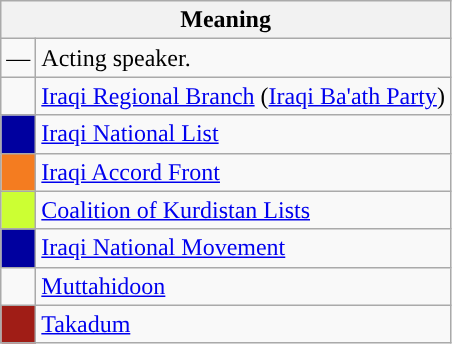<table class="wikitable plainrowheaders" border="1">
<tr>
<th colspan="2" scope="col">Meaning</th>
</tr>
<tr>
<td align=center style="background-color:Transparent">—</td>
<td>Acting speaker.</td>
</tr>
<tr>
<td align=center style="background-color:"></td>
<td><a href='#'>Iraqi Regional Branch</a> (<a href='#'>Iraqi Ba'ath Party</a>)</td>
</tr>
<tr>
<td align=center style="background-color:#00009F; color:white;"></td>
<td><a href='#'>Iraqi National List</a></td>
</tr>
<tr>
<td align=center style="background-color:#F47C20; color:white;"></td>
<td><a href='#'>Iraqi Accord Front</a></td>
</tr>
<tr>
<td align=center style="background-color:#CCFF33; color:white;"></td>
<td><a href='#'>Coalition of Kurdistan Lists</a></td>
</tr>
<tr>
<td align=center style="background-color:#00009F; color:white;"></td>
<td><a href='#'>Iraqi National Movement</a></td>
</tr>
<tr>
<td align=center style="background-color:"></td>
<td><a href='#'>Muttahidoon</a></td>
</tr>
<tr>
<td align=center style="background-color:#a01d16; color:white;"></td>
<td><a href='#'>Takadum</a></td>
</tr>
</table>
